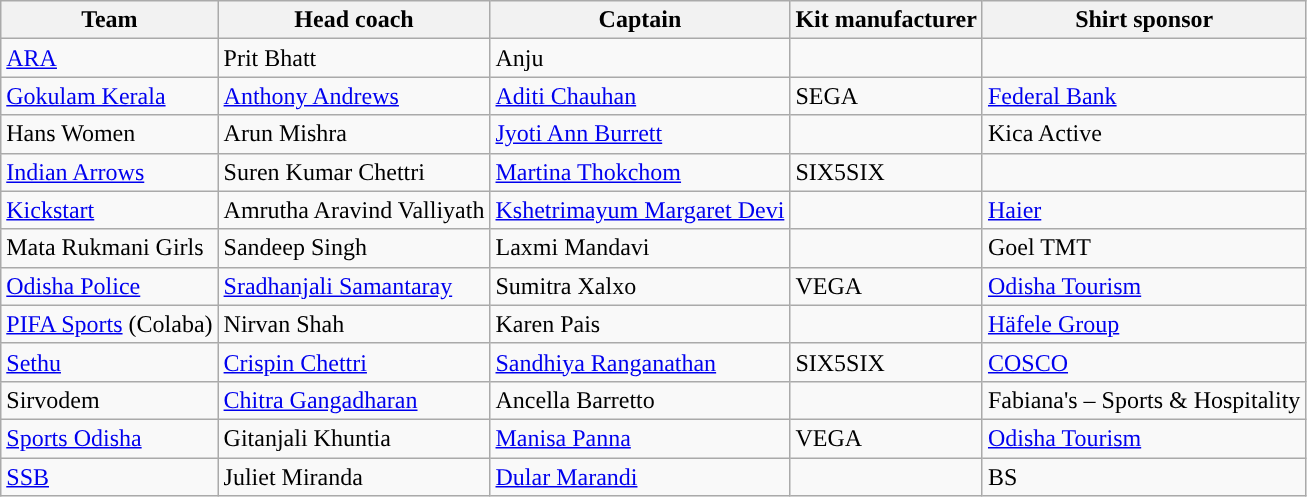<table class="wikitable sortable" style="text-align: left">
<tr>
<th scope=col>Team</th>
<th scope=col>Head coach</th>
<th scope=col>Captain</th>
<th scope=col>Kit manufacturer</th>
<th scope=col>Shirt sponsor</th>
</tr>
<tr>
<td><a href='#'>ARA</a></td>
<td> Prit Bhatt</td>
<td> Anju</td>
<td></td>
<td></td>
</tr>
<tr>
<td><a href='#'>Gokulam Kerala</a></td>
<td> <a href='#'>Anthony Andrews</a></td>
<td> <a href='#'>Aditi Chauhan</a></td>
<td> SEGA</td>
<td><a href='#'>Federal Bank</a></td>
</tr>
<tr>
<td>Hans Women</td>
<td> Arun Mishra</td>
<td> <a href='#'>Jyoti Ann Burrett</a></td>
<td></td>
<td>Kica Active</td>
</tr>
<tr>
<td><a href='#'>Indian Arrows</a></td>
<td> Suren Kumar Chettri</td>
<td> <a href='#'>Martina Thokchom</a></td>
<td> SIX5SIX</td>
<td></td>
</tr>
<tr>
<td><a href='#'>Kickstart</a></td>
<td> Amrutha Aravind Valliyath</td>
<td> <a href='#'>Kshetrimayum Margaret Devi</a></td>
<td></td>
<td><a href='#'>Haier</a></td>
</tr>
<tr>
<td>Mata Rukmani Girls</td>
<td> Sandeep Singh</td>
<td> Laxmi Mandavi</td>
<td></td>
<td>Goel TMT</td>
</tr>
<tr>
<td><a href='#'>Odisha Police</a></td>
<td> <a href='#'>Sradhanjali Samantaray</a></td>
<td> Sumitra Xalxo</td>
<td> VEGA</td>
<td><a href='#'>Odisha Tourism</a></td>
</tr>
<tr>
<td><a href='#'>PIFA Sports</a> (Colaba)</td>
<td> Nirvan Shah</td>
<td> Karen Pais</td>
<td></td>
<td><a href='#'>Häfele Group</a></td>
</tr>
<tr>
<td><a href='#'>Sethu</a></td>
<td> <a href='#'>Crispin Chettri</a></td>
<td> <a href='#'>Sandhiya Ranganathan</a></td>
<td> SIX5SIX</td>
<td><a href='#'>COSCO</a></td>
</tr>
<tr>
<td>Sirvodem</td>
<td> <a href='#'>Chitra Gangadharan</a></td>
<td> Ancella Barretto</td>
<td></td>
<td>Fabiana's – Sports & Hospitality</td>
</tr>
<tr>
<td><a href='#'>Sports Odisha</a></td>
<td> Gitanjali Khuntia</td>
<td> <a href='#'>Manisa Panna</a></td>
<td> VEGA</td>
<td><a href='#'>Odisha Tourism</a></td>
</tr>
<tr>
<td><a href='#'>SSB</a></td>
<td> Juliet Miranda</td>
<td> <a href='#'>Dular Marandi</a></td>
<td></td>
<td>BS</td>
</tr>
</table>
